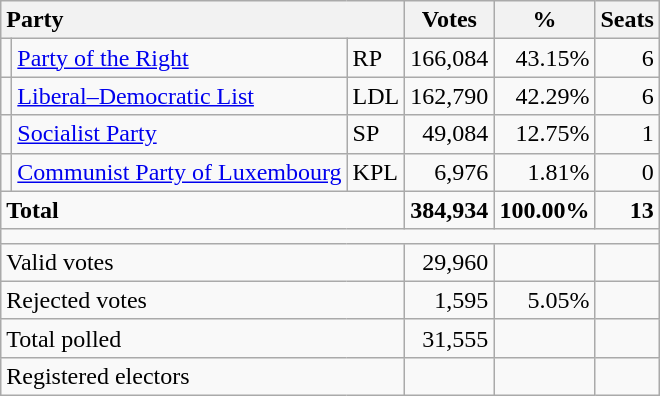<table class="wikitable" border="1" style="text-align:right;">
<tr>
<th style="text-align:left;" valign=bottom colspan=3>Party</th>
<th align=center valign=bottom width="50">Votes</th>
<th align=center valign=bottom width="50">%</th>
<th align=center>Seats</th>
</tr>
<tr>
<td></td>
<td align=left><a href='#'>Party of the Right</a></td>
<td align=left>RP</td>
<td>166,084</td>
<td>43.15%</td>
<td>6</td>
</tr>
<tr>
<td></td>
<td align=left><a href='#'>Liberal–Democratic List</a></td>
<td align=left>LDL</td>
<td>162,790</td>
<td>42.29%</td>
<td>6</td>
</tr>
<tr>
<td></td>
<td align=left><a href='#'>Socialist Party</a></td>
<td align=left>SP</td>
<td>49,084</td>
<td>12.75%</td>
<td>1</td>
</tr>
<tr>
<td></td>
<td align=left><a href='#'>Communist Party of Luxembourg</a></td>
<td align=left>KPL</td>
<td>6,976</td>
<td>1.81%</td>
<td>0</td>
</tr>
<tr style="font-weight:bold">
<td align=left colspan=3>Total</td>
<td>384,934</td>
<td>100.00%</td>
<td>13</td>
</tr>
<tr>
<td colspan=6 height="2"></td>
</tr>
<tr>
<td align=left colspan=3>Valid votes</td>
<td>29,960</td>
<td></td>
<td></td>
</tr>
<tr>
<td align=left colspan=3>Rejected votes</td>
<td>1,595</td>
<td>5.05%</td>
<td></td>
</tr>
<tr>
<td align=left colspan=3>Total polled</td>
<td>31,555</td>
<td></td>
<td></td>
</tr>
<tr>
<td align=left colspan=3>Registered electors</td>
<td></td>
<td></td>
<td></td>
</tr>
</table>
